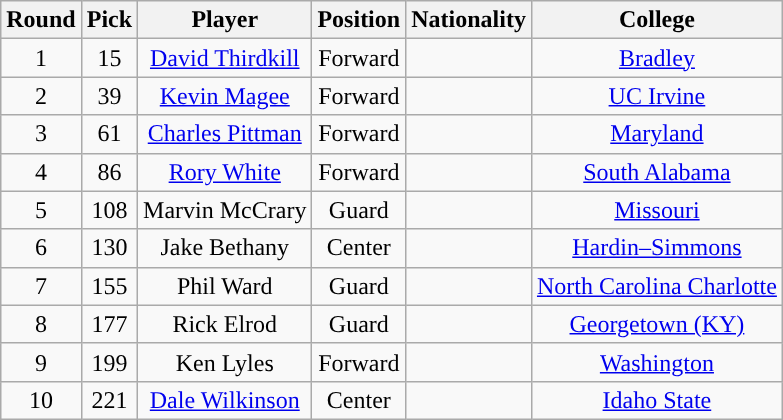<table class="wikitable sortable sortable">
<tr>
<th>Round</th>
<th>Pick</th>
<th>Player</th>
<th>Position</th>
<th>Nationality</th>
<th>College</th>
</tr>
<tr style="text-align: center">
<td>1</td>
<td>15</td>
<td><a href='#'>David Thirdkill</a></td>
<td>Forward</td>
<td></td>
<td><a href='#'>Bradley</a></td>
</tr>
<tr style="text-align: center">
<td>2</td>
<td>39</td>
<td><a href='#'>Kevin Magee</a></td>
<td>Forward</td>
<td></td>
<td><a href='#'>UC Irvine</a></td>
</tr>
<tr style="text-align: center">
<td>3</td>
<td>61</td>
<td><a href='#'>Charles Pittman</a></td>
<td>Forward</td>
<td></td>
<td><a href='#'>Maryland</a></td>
</tr>
<tr style="text-align: center">
<td>4</td>
<td>86</td>
<td><a href='#'>Rory White</a></td>
<td>Forward</td>
<td></td>
<td><a href='#'>South Alabama</a></td>
</tr>
<tr style="text-align: center">
<td>5</td>
<td>108</td>
<td>Marvin McCrary</td>
<td>Guard</td>
<td></td>
<td><a href='#'>Missouri</a></td>
</tr>
<tr style="text-align: center">
<td>6</td>
<td>130</td>
<td>Jake Bethany</td>
<td>Center</td>
<td></td>
<td><a href='#'>Hardin–Simmons</a></td>
</tr>
<tr style="text-align: center">
<td>7</td>
<td>155</td>
<td>Phil Ward</td>
<td>Guard</td>
<td></td>
<td><a href='#'>North Carolina Charlotte</a></td>
</tr>
<tr style="text-align: center">
<td>8</td>
<td>177</td>
<td>Rick Elrod</td>
<td>Guard</td>
<td></td>
<td><a href='#'>Georgetown (KY)</a></td>
</tr>
<tr style="text-align: center">
<td>9</td>
<td>199</td>
<td>Ken Lyles</td>
<td>Forward</td>
<td></td>
<td><a href='#'>Washington</a></td>
</tr>
<tr style="text-align: center">
<td>10</td>
<td>221</td>
<td><a href='#'>Dale Wilkinson</a></td>
<td>Center</td>
<td></td>
<td><a href='#'>Idaho State</a></td>
</tr>
</table>
